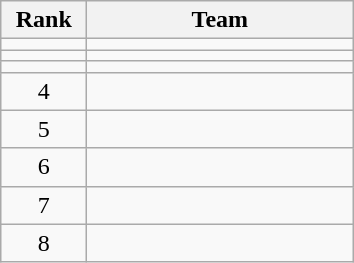<table class="wikitable" style="text-align: center">
<tr>
<th width=50>Rank</th>
<th width=170>Team</th>
</tr>
<tr>
<td></td>
<td align=left></td>
</tr>
<tr>
<td></td>
<td align=left></td>
</tr>
<tr>
<td></td>
<td align=left></td>
</tr>
<tr>
<td>4</td>
<td align=left></td>
</tr>
<tr>
<td>5</td>
<td align=left></td>
</tr>
<tr>
<td>6</td>
<td align=left></td>
</tr>
<tr>
<td>7</td>
<td align=left></td>
</tr>
<tr>
<td>8</td>
<td align=left></td>
</tr>
</table>
